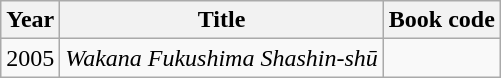<table class="wikitable">
<tr>
<th>Year</th>
<th>Title</th>
<th>Book code</th>
</tr>
<tr>
<td>2005</td>
<td><em>Wakana Fukushima Shashin-shū</em></td>
<td></td>
</tr>
</table>
